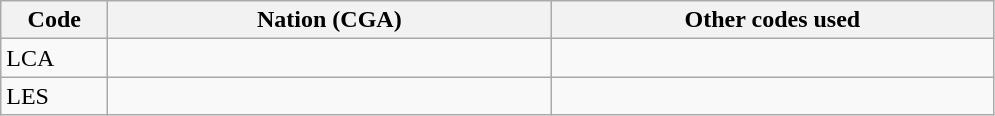<table class="wikitable">
<tr>
<th style="width:4em">Code</th>
<th style="width:18em">Nation (CGA)</th>
<th style="width:18em">Other codes used</th>
</tr>
<tr>
<td>LCA</td>
<td></td>
<td></td>
</tr>
<tr>
<td>LES</td>
<td></td>
<td></td>
</tr>
</table>
